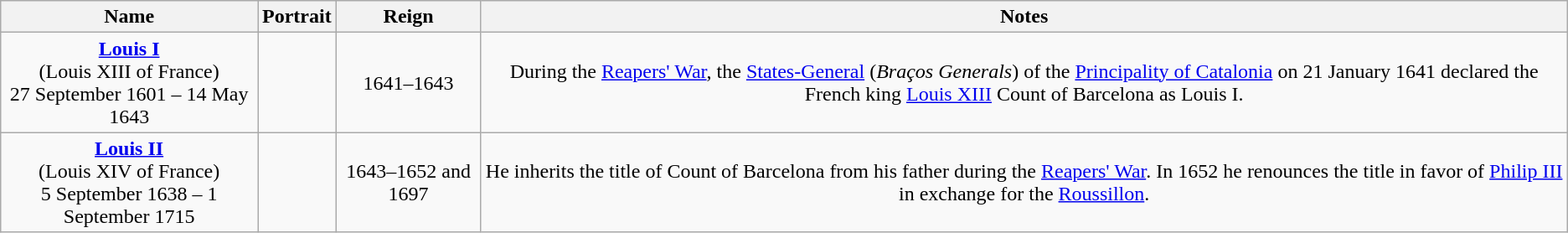<table style="text-align:center" class="wikitable">
<tr>
<th>Name</th>
<th>Portrait</th>
<th>Reign</th>
<th>Notes</th>
</tr>
<tr>
<td><strong><a href='#'>Louis I</a></strong><br>(Louis XIII of France)<br>27 September 1601 – 14 May 1643</td>
<td></td>
<td>1641–1643</td>
<td>During the <a href='#'>Reapers' War</a>, the <a href='#'>States-General</a> (<em>Braços Generals</em>) of the <a href='#'>Principality of Catalonia</a> on 21 January 1641 declared the French king <a href='#'>Louis XIII</a> Count of Barcelona as Louis I.</td>
</tr>
<tr>
<td><strong><a href='#'>Louis II</a></strong><br>(Louis XIV of France)<br>5 September 1638 – 1 September 1715</td>
<td></td>
<td>1643–1652 and 1697</td>
<td>He inherits the title of Count of Barcelona from his father during the <a href='#'>Reapers' War</a>. In 1652 he renounces the title in favor of <a href='#'>Philip III</a> in exchange for the <a href='#'>Roussillon</a>.</td>
</tr>
</table>
